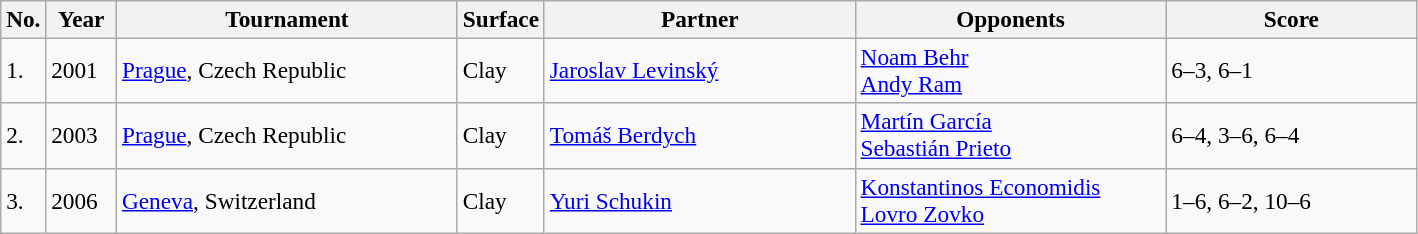<table class="sortable wikitable" style=font-size:97%>
<tr>
<th style="width:20px" class="unsortable">No.</th>
<th style="width:40px">Year</th>
<th style="width:220px">Tournament</th>
<th style="width:50px">Surface</th>
<th style="width:200px">Partner</th>
<th style="width:200px">Opponents</th>
<th style="width:160px" class="unsortable">Score</th>
</tr>
<tr>
<td>1.</td>
<td>2001</td>
<td><a href='#'>Prague</a>, Czech Republic</td>
<td>Clay</td>
<td> <a href='#'>Jaroslav Levinský</a></td>
<td> <a href='#'>Noam Behr</a><br> <a href='#'>Andy Ram</a></td>
<td>6–3, 6–1</td>
</tr>
<tr>
<td>2.</td>
<td>2003</td>
<td><a href='#'>Prague</a>, Czech Republic</td>
<td>Clay</td>
<td> <a href='#'>Tomáš Berdych</a></td>
<td> <a href='#'>Martín García</a><br> <a href='#'>Sebastián Prieto</a></td>
<td>6–4, 3–6, 6–4</td>
</tr>
<tr>
<td>3.</td>
<td>2006</td>
<td><a href='#'>Geneva</a>, Switzerland</td>
<td>Clay</td>
<td> <a href='#'>Yuri Schukin</a></td>
<td> <a href='#'>Konstantinos Economidis</a><br> <a href='#'>Lovro Zovko</a></td>
<td>1–6, 6–2, 10–6</td>
</tr>
</table>
